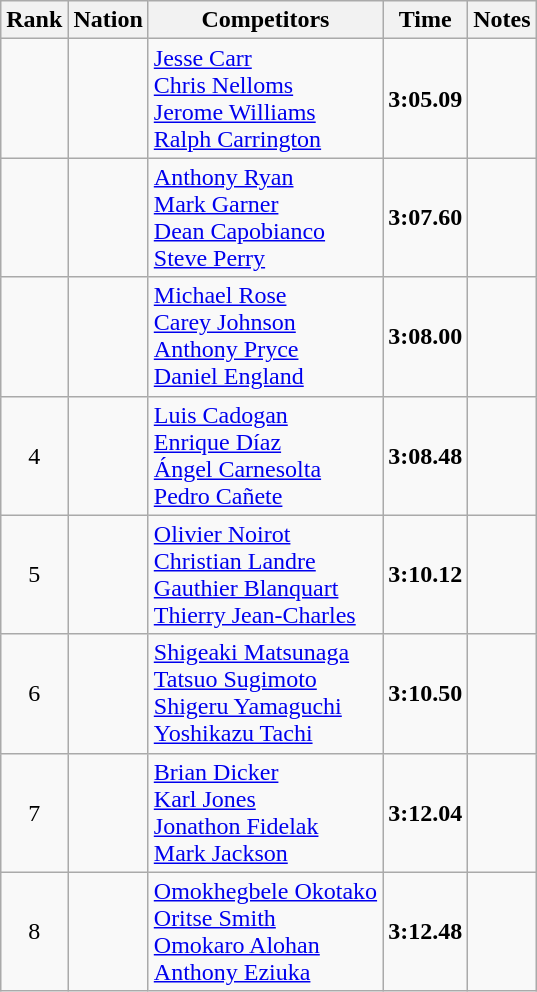<table class="wikitable sortable" style="text-align:center">
<tr>
<th>Rank</th>
<th>Nation</th>
<th>Competitors</th>
<th>Time</th>
<th>Notes</th>
</tr>
<tr>
<td></td>
<td align=left></td>
<td align=left><a href='#'>Jesse Carr</a><br><a href='#'>Chris Nelloms</a><br><a href='#'>Jerome Williams</a><br><a href='#'>Ralph Carrington</a></td>
<td><strong>3:05.09</strong></td>
<td></td>
</tr>
<tr>
<td></td>
<td align=left></td>
<td align=left><a href='#'>Anthony Ryan</a><br><a href='#'>Mark Garner</a><br><a href='#'>Dean Capobianco</a><br><a href='#'>Steve Perry</a></td>
<td><strong>3:07.60</strong></td>
<td></td>
</tr>
<tr>
<td></td>
<td align=left></td>
<td align=left><a href='#'>Michael Rose</a><br><a href='#'>Carey Johnson</a><br><a href='#'>Anthony Pryce</a><br><a href='#'>Daniel England</a></td>
<td><strong>3:08.00</strong></td>
<td></td>
</tr>
<tr>
<td>4</td>
<td align=left></td>
<td align=left><a href='#'>Luis Cadogan</a><br><a href='#'>Enrique Díaz</a><br><a href='#'>Ángel Carnesolta</a><br><a href='#'>Pedro Cañete</a></td>
<td><strong>3:08.48</strong></td>
<td></td>
</tr>
<tr>
<td>5</td>
<td align=left></td>
<td align=left><a href='#'>Olivier Noirot</a><br><a href='#'>Christian Landre</a><br><a href='#'>Gauthier Blanquart</a><br><a href='#'>Thierry Jean-Charles</a></td>
<td><strong>3:10.12</strong></td>
<td></td>
</tr>
<tr>
<td>6</td>
<td align=left></td>
<td align=left><a href='#'>Shigeaki Matsunaga</a><br><a href='#'>Tatsuo Sugimoto</a><br><a href='#'>Shigeru Yamaguchi</a><br><a href='#'>Yoshikazu Tachi</a></td>
<td><strong>3:10.50</strong></td>
<td></td>
</tr>
<tr>
<td>7</td>
<td align=left></td>
<td align=left><a href='#'>Brian Dicker</a><br><a href='#'>Karl Jones</a><br><a href='#'>Jonathon Fidelak</a><br><a href='#'>Mark Jackson</a></td>
<td><strong>3:12.04</strong></td>
<td></td>
</tr>
<tr>
<td>8</td>
<td align=left></td>
<td align=left><a href='#'>Omokhegbele Okotako</a><br><a href='#'>Oritse Smith</a><br><a href='#'>Omokaro Alohan</a><br><a href='#'>Anthony Eziuka</a></td>
<td><strong>3:12.48</strong></td>
<td></td>
</tr>
</table>
